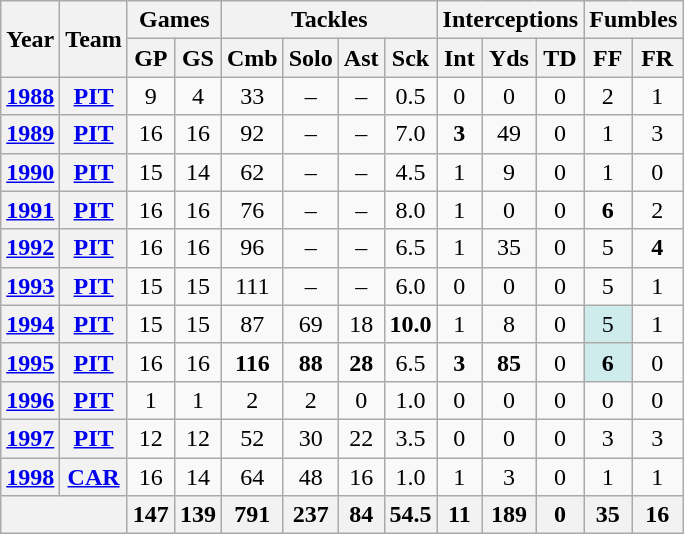<table class="wikitable sortable" style="text-align: center;">
<tr>
<th rowspan="2">Year</th>
<th rowspan="2">Team</th>
<th colspan="2">Games</th>
<th colspan="4">Tackles</th>
<th colspan="3">Interceptions</th>
<th colspan="2">Fumbles</th>
</tr>
<tr>
<th>GP</th>
<th>GS</th>
<th>Cmb</th>
<th>Solo</th>
<th>Ast</th>
<th>Sck</th>
<th>Int</th>
<th>Yds</th>
<th>TD</th>
<th>FF</th>
<th>FR</th>
</tr>
<tr>
<th><a href='#'>1988</a></th>
<th><a href='#'>PIT</a></th>
<td>9</td>
<td>4</td>
<td>33</td>
<td>–</td>
<td>–</td>
<td>0.5</td>
<td>0</td>
<td>0</td>
<td>0</td>
<td>2</td>
<td>1</td>
</tr>
<tr>
<th><a href='#'>1989</a></th>
<th><a href='#'>PIT</a></th>
<td>16</td>
<td>16</td>
<td>92</td>
<td>–</td>
<td>–</td>
<td>7.0</td>
<td><strong>3</strong></td>
<td>49</td>
<td>0</td>
<td>1</td>
<td>3</td>
</tr>
<tr>
<th><a href='#'>1990</a></th>
<th><a href='#'>PIT</a></th>
<td>15</td>
<td>14</td>
<td>62</td>
<td>–</td>
<td>–</td>
<td>4.5</td>
<td>1</td>
<td>9</td>
<td>0</td>
<td>1</td>
<td>0</td>
</tr>
<tr>
<th><a href='#'>1991</a></th>
<th><a href='#'>PIT</a></th>
<td>16</td>
<td>16</td>
<td>76</td>
<td>–</td>
<td>–</td>
<td>8.0</td>
<td>1</td>
<td>0</td>
<td>0</td>
<td><strong>6</strong></td>
<td>2</td>
</tr>
<tr>
<th><a href='#'>1992</a></th>
<th><a href='#'>PIT</a></th>
<td>16</td>
<td>16</td>
<td>96</td>
<td>–</td>
<td>–</td>
<td>6.5</td>
<td>1</td>
<td>35</td>
<td>0</td>
<td>5</td>
<td><strong>4</strong></td>
</tr>
<tr>
<th><a href='#'>1993</a></th>
<th><a href='#'>PIT</a></th>
<td>15</td>
<td>15</td>
<td>111</td>
<td>–</td>
<td>–</td>
<td>6.0</td>
<td>0</td>
<td>0</td>
<td>0</td>
<td>5</td>
<td>1</td>
</tr>
<tr>
<th><a href='#'>1994</a></th>
<th><a href='#'>PIT</a></th>
<td>15</td>
<td>15</td>
<td>87</td>
<td>69</td>
<td>18</td>
<td><strong>10.0</strong></td>
<td>1</td>
<td>8</td>
<td>0</td>
<td style="background:#cfecec;">5</td>
<td>1</td>
</tr>
<tr>
<th><a href='#'>1995</a></th>
<th><a href='#'>PIT</a></th>
<td>16</td>
<td>16</td>
<td><strong>116</strong></td>
<td><strong>88</strong></td>
<td><strong>28</strong></td>
<td>6.5</td>
<td><strong>3</strong></td>
<td><strong>85</strong></td>
<td>0</td>
<td style="background:#cfecec;"><strong>6</strong></td>
<td>0</td>
</tr>
<tr>
<th><a href='#'>1996</a></th>
<th><a href='#'>PIT</a></th>
<td>1</td>
<td>1</td>
<td>2</td>
<td>2</td>
<td>0</td>
<td>1.0</td>
<td>0</td>
<td>0</td>
<td>0</td>
<td>0</td>
<td>0</td>
</tr>
<tr>
<th><a href='#'>1997</a></th>
<th><a href='#'>PIT</a></th>
<td>12</td>
<td>12</td>
<td>52</td>
<td>30</td>
<td>22</td>
<td>3.5</td>
<td>0</td>
<td>0</td>
<td>0</td>
<td>3</td>
<td>3</td>
</tr>
<tr>
<th><a href='#'>1998</a></th>
<th><a href='#'>CAR</a></th>
<td>16</td>
<td>14</td>
<td>64</td>
<td>48</td>
<td>16</td>
<td>1.0</td>
<td>1</td>
<td>3</td>
<td>0</td>
<td>1</td>
<td>1</td>
</tr>
<tr>
<th colspan="2"></th>
<th>147</th>
<th>139</th>
<th>791</th>
<th>237</th>
<th>84</th>
<th>54.5</th>
<th>11</th>
<th>189</th>
<th>0</th>
<th>35</th>
<th>16</th>
</tr>
</table>
